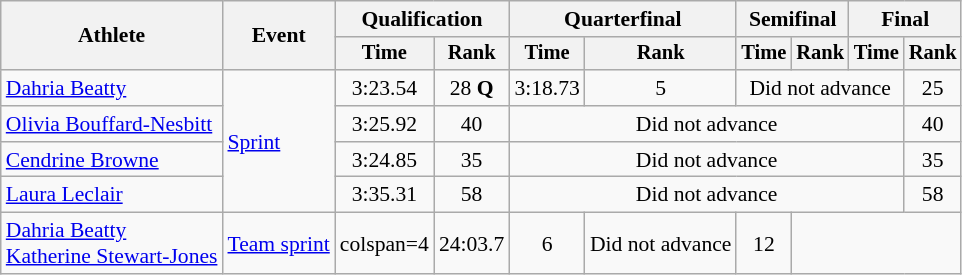<table class=wikitable style=font-size:90%;text-align:center>
<tr>
<th rowspan=2>Athlete</th>
<th rowspan=2>Event</th>
<th colspan=2>Qualification</th>
<th colspan=2>Quarterfinal</th>
<th colspan=2>Semifinal</th>
<th colspan=2>Final</th>
</tr>
<tr style=font-size:95%>
<th>Time</th>
<th>Rank</th>
<th>Time</th>
<th>Rank</th>
<th>Time</th>
<th>Rank</th>
<th>Time</th>
<th>Rank</th>
</tr>
<tr>
<td align=left><a href='#'>Dahria Beatty</a></td>
<td align=left rowspan=4><a href='#'>Sprint</a></td>
<td>3:23.54</td>
<td>28 <strong>Q</strong></td>
<td>3:18.73</td>
<td>5</td>
<td colspan=3>Did not advance</td>
<td>25</td>
</tr>
<tr>
<td align=left><a href='#'>Olivia Bouffard-Nesbitt</a></td>
<td>3:25.92</td>
<td>40</td>
<td colspan=5>Did not advance</td>
<td>40</td>
</tr>
<tr>
<td align=left><a href='#'>Cendrine Browne</a></td>
<td>3:24.85</td>
<td>35</td>
<td colspan=5>Did not advance</td>
<td>35</td>
</tr>
<tr>
<td align=left><a href='#'>Laura Leclair</a></td>
<td>3:35.31</td>
<td>58</td>
<td colspan=5>Did not advance</td>
<td>58</td>
</tr>
<tr>
<td align=left><a href='#'>Dahria Beatty</a><br><a href='#'>Katherine Stewart-Jones</a></td>
<td align=left><a href='#'>Team sprint</a></td>
<td>colspan=4 </td>
<td>24:03.7</td>
<td>6</td>
<td>Did not advance</td>
<td>12</td>
</tr>
</table>
